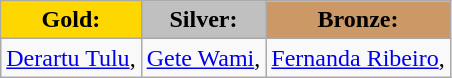<table class="wikitable">
<tr>
<td style="text-align:center;background-color:gold;"><strong>Gold:</strong> </td>
<td style="text-align:center;background-color:silver;"><strong>Silver:</strong> </td>
<td style="text-align:center;background-color:#CC9966;"><strong>Bronze:</strong> </td>
</tr>
<tr>
<td><a href='#'>Derartu Tulu</a>, </td>
<td><a href='#'>Gete Wami</a>, </td>
<td><a href='#'>Fernanda Ribeiro</a>, </td>
</tr>
</table>
